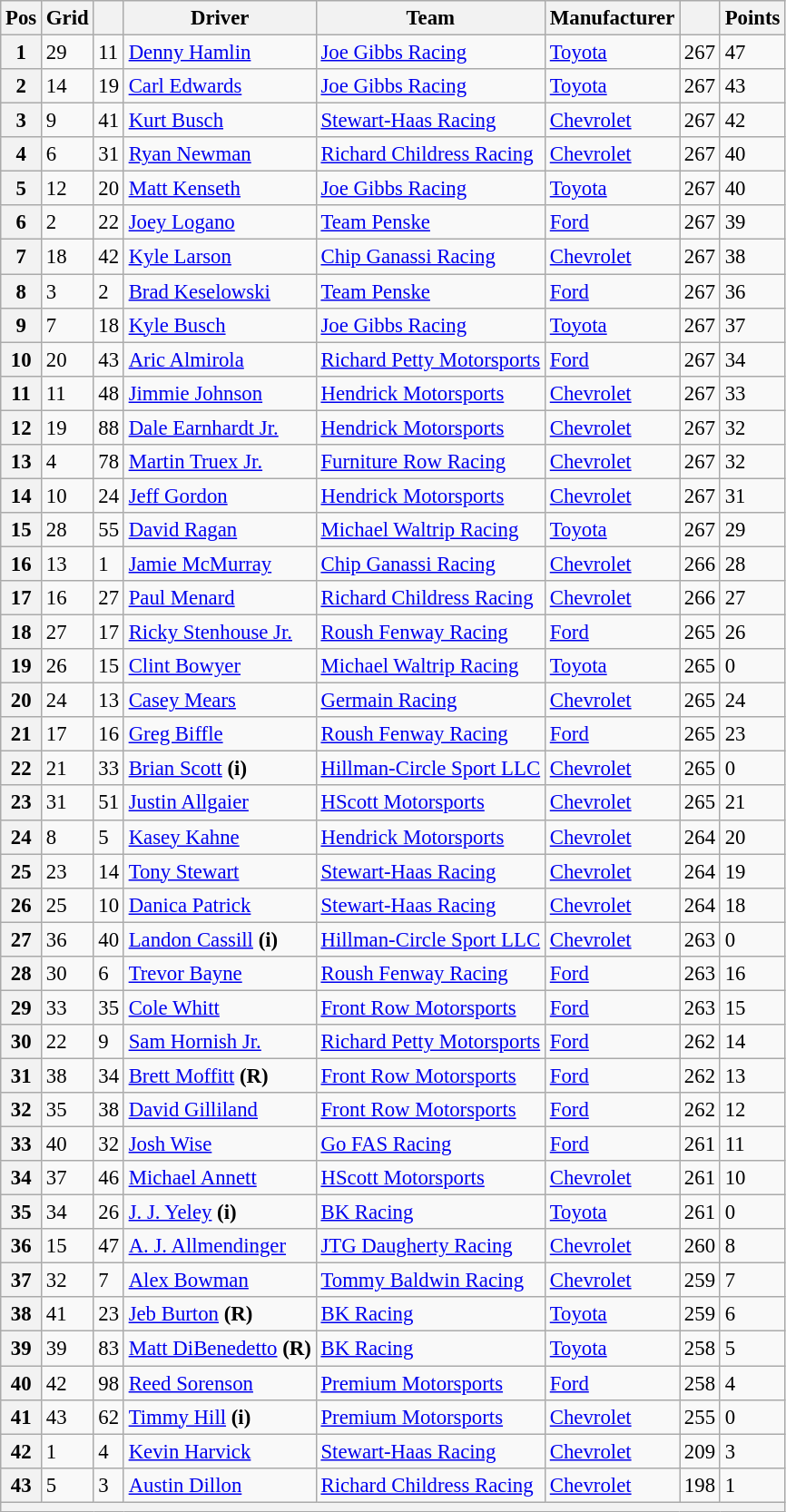<table class="wikitable" style="font-size:95%">
<tr>
<th>Pos</th>
<th>Grid</th>
<th></th>
<th>Driver</th>
<th>Team</th>
<th>Manufacturer</th>
<th></th>
<th>Points</th>
</tr>
<tr>
<th>1</th>
<td>29</td>
<td>11</td>
<td><a href='#'>Denny Hamlin</a></td>
<td><a href='#'>Joe Gibbs Racing</a></td>
<td><a href='#'>Toyota</a></td>
<td>267</td>
<td>47</td>
</tr>
<tr>
<th>2</th>
<td>14</td>
<td>19</td>
<td><a href='#'>Carl Edwards</a></td>
<td><a href='#'>Joe Gibbs Racing</a></td>
<td><a href='#'>Toyota</a></td>
<td>267</td>
<td>43</td>
</tr>
<tr>
<th>3</th>
<td>9</td>
<td>41</td>
<td><a href='#'>Kurt Busch</a></td>
<td><a href='#'>Stewart-Haas Racing</a></td>
<td><a href='#'>Chevrolet</a></td>
<td>267</td>
<td>42</td>
</tr>
<tr>
<th>4</th>
<td>6</td>
<td>31</td>
<td><a href='#'>Ryan Newman</a></td>
<td><a href='#'>Richard Childress Racing</a></td>
<td><a href='#'>Chevrolet</a></td>
<td>267</td>
<td>40</td>
</tr>
<tr>
<th>5</th>
<td>12</td>
<td>20</td>
<td><a href='#'>Matt Kenseth</a></td>
<td><a href='#'>Joe Gibbs Racing</a></td>
<td><a href='#'>Toyota</a></td>
<td>267</td>
<td>40</td>
</tr>
<tr>
<th>6</th>
<td>2</td>
<td>22</td>
<td><a href='#'>Joey Logano</a></td>
<td><a href='#'>Team Penske</a></td>
<td><a href='#'>Ford</a></td>
<td>267</td>
<td>39</td>
</tr>
<tr>
<th>7</th>
<td>18</td>
<td>42</td>
<td><a href='#'>Kyle Larson</a></td>
<td><a href='#'>Chip Ganassi Racing</a></td>
<td><a href='#'>Chevrolet</a></td>
<td>267</td>
<td>38</td>
</tr>
<tr>
<th>8</th>
<td>3</td>
<td>2</td>
<td><a href='#'>Brad Keselowski</a></td>
<td><a href='#'>Team Penske</a></td>
<td><a href='#'>Ford</a></td>
<td>267</td>
<td>36</td>
</tr>
<tr>
<th>9</th>
<td>7</td>
<td>18</td>
<td><a href='#'>Kyle Busch</a></td>
<td><a href='#'>Joe Gibbs Racing</a></td>
<td><a href='#'>Toyota</a></td>
<td>267</td>
<td>37</td>
</tr>
<tr>
<th>10</th>
<td>20</td>
<td>43</td>
<td><a href='#'>Aric Almirola</a></td>
<td><a href='#'>Richard Petty Motorsports</a></td>
<td><a href='#'>Ford</a></td>
<td>267</td>
<td>34</td>
</tr>
<tr>
<th>11</th>
<td>11</td>
<td>48</td>
<td><a href='#'>Jimmie Johnson</a></td>
<td><a href='#'>Hendrick Motorsports</a></td>
<td><a href='#'>Chevrolet</a></td>
<td>267</td>
<td>33</td>
</tr>
<tr>
<th>12</th>
<td>19</td>
<td>88</td>
<td><a href='#'>Dale Earnhardt Jr.</a></td>
<td><a href='#'>Hendrick Motorsports</a></td>
<td><a href='#'>Chevrolet</a></td>
<td>267</td>
<td>32</td>
</tr>
<tr>
<th>13</th>
<td>4</td>
<td>78</td>
<td><a href='#'>Martin Truex Jr.</a></td>
<td><a href='#'>Furniture Row Racing</a></td>
<td><a href='#'>Chevrolet</a></td>
<td>267</td>
<td>32</td>
</tr>
<tr>
<th>14</th>
<td>10</td>
<td>24</td>
<td><a href='#'>Jeff Gordon</a></td>
<td><a href='#'>Hendrick Motorsports</a></td>
<td><a href='#'>Chevrolet</a></td>
<td>267</td>
<td>31</td>
</tr>
<tr>
<th>15</th>
<td>28</td>
<td>55</td>
<td><a href='#'>David Ragan</a></td>
<td><a href='#'>Michael Waltrip Racing</a></td>
<td><a href='#'>Toyota</a></td>
<td>267</td>
<td>29</td>
</tr>
<tr>
<th>16</th>
<td>13</td>
<td>1</td>
<td><a href='#'>Jamie McMurray</a></td>
<td><a href='#'>Chip Ganassi Racing</a></td>
<td><a href='#'>Chevrolet</a></td>
<td>266</td>
<td>28</td>
</tr>
<tr>
<th>17</th>
<td>16</td>
<td>27</td>
<td><a href='#'>Paul Menard</a></td>
<td><a href='#'>Richard Childress Racing</a></td>
<td><a href='#'>Chevrolet</a></td>
<td>266</td>
<td>27</td>
</tr>
<tr>
<th>18</th>
<td>27</td>
<td>17</td>
<td><a href='#'>Ricky Stenhouse Jr.</a></td>
<td><a href='#'>Roush Fenway Racing</a></td>
<td><a href='#'>Ford</a></td>
<td>265</td>
<td>26</td>
</tr>
<tr>
<th>19</th>
<td>26</td>
<td>15</td>
<td><a href='#'>Clint Bowyer</a></td>
<td><a href='#'>Michael Waltrip Racing</a></td>
<td><a href='#'>Toyota</a></td>
<td>265</td>
<td>0</td>
</tr>
<tr>
<th>20</th>
<td>24</td>
<td>13</td>
<td><a href='#'>Casey Mears</a></td>
<td><a href='#'>Germain Racing</a></td>
<td><a href='#'>Chevrolet</a></td>
<td>265</td>
<td>24</td>
</tr>
<tr>
<th>21</th>
<td>17</td>
<td>16</td>
<td><a href='#'>Greg Biffle</a></td>
<td><a href='#'>Roush Fenway Racing</a></td>
<td><a href='#'>Ford</a></td>
<td>265</td>
<td>23</td>
</tr>
<tr>
<th>22</th>
<td>21</td>
<td>33</td>
<td><a href='#'>Brian Scott</a> <strong>(i)</strong></td>
<td><a href='#'>Hillman-Circle Sport LLC</a></td>
<td><a href='#'>Chevrolet</a></td>
<td>265</td>
<td>0</td>
</tr>
<tr>
<th>23</th>
<td>31</td>
<td>51</td>
<td><a href='#'>Justin Allgaier</a></td>
<td><a href='#'>HScott Motorsports</a></td>
<td><a href='#'>Chevrolet</a></td>
<td>265</td>
<td>21</td>
</tr>
<tr>
<th>24</th>
<td>8</td>
<td>5</td>
<td><a href='#'>Kasey Kahne</a></td>
<td><a href='#'>Hendrick Motorsports</a></td>
<td><a href='#'>Chevrolet</a></td>
<td>264</td>
<td>20</td>
</tr>
<tr>
<th>25</th>
<td>23</td>
<td>14</td>
<td><a href='#'>Tony Stewart</a></td>
<td><a href='#'>Stewart-Haas Racing</a></td>
<td><a href='#'>Chevrolet</a></td>
<td>264</td>
<td>19</td>
</tr>
<tr>
<th>26</th>
<td>25</td>
<td>10</td>
<td><a href='#'>Danica Patrick</a></td>
<td><a href='#'>Stewart-Haas Racing</a></td>
<td><a href='#'>Chevrolet</a></td>
<td>264</td>
<td>18</td>
</tr>
<tr>
<th>27</th>
<td>36</td>
<td>40</td>
<td><a href='#'>Landon Cassill</a> <strong>(i)</strong></td>
<td><a href='#'>Hillman-Circle Sport LLC</a></td>
<td><a href='#'>Chevrolet</a></td>
<td>263</td>
<td>0</td>
</tr>
<tr>
<th>28</th>
<td>30</td>
<td>6</td>
<td><a href='#'>Trevor Bayne</a></td>
<td><a href='#'>Roush Fenway Racing</a></td>
<td><a href='#'>Ford</a></td>
<td>263</td>
<td>16</td>
</tr>
<tr>
<th>29</th>
<td>33</td>
<td>35</td>
<td><a href='#'>Cole Whitt</a></td>
<td><a href='#'>Front Row Motorsports</a></td>
<td><a href='#'>Ford</a></td>
<td>263</td>
<td>15</td>
</tr>
<tr>
<th>30</th>
<td>22</td>
<td>9</td>
<td><a href='#'>Sam Hornish Jr.</a></td>
<td><a href='#'>Richard Petty Motorsports</a></td>
<td><a href='#'>Ford</a></td>
<td>262</td>
<td>14</td>
</tr>
<tr>
<th>31</th>
<td>38</td>
<td>34</td>
<td><a href='#'>Brett Moffitt</a> <strong>(R)</strong></td>
<td><a href='#'>Front Row Motorsports</a></td>
<td><a href='#'>Ford</a></td>
<td>262</td>
<td>13</td>
</tr>
<tr>
<th>32</th>
<td>35</td>
<td>38</td>
<td><a href='#'>David Gilliland</a></td>
<td><a href='#'>Front Row Motorsports</a></td>
<td><a href='#'>Ford</a></td>
<td>262</td>
<td>12</td>
</tr>
<tr>
<th>33</th>
<td>40</td>
<td>32</td>
<td><a href='#'>Josh Wise</a></td>
<td><a href='#'>Go FAS Racing</a></td>
<td><a href='#'>Ford</a></td>
<td>261</td>
<td>11</td>
</tr>
<tr>
<th>34</th>
<td>37</td>
<td>46</td>
<td><a href='#'>Michael Annett</a></td>
<td><a href='#'>HScott Motorsports</a></td>
<td><a href='#'>Chevrolet</a></td>
<td>261</td>
<td>10</td>
</tr>
<tr>
<th>35</th>
<td>34</td>
<td>26</td>
<td><a href='#'>J. J. Yeley</a> <strong>(i)</strong></td>
<td><a href='#'>BK Racing</a></td>
<td><a href='#'>Toyota</a></td>
<td>261</td>
<td>0</td>
</tr>
<tr>
<th>36</th>
<td>15</td>
<td>47</td>
<td><a href='#'>A. J. Allmendinger</a></td>
<td><a href='#'>JTG Daugherty Racing</a></td>
<td><a href='#'>Chevrolet</a></td>
<td>260</td>
<td>8</td>
</tr>
<tr>
<th>37</th>
<td>32</td>
<td>7</td>
<td><a href='#'>Alex Bowman</a></td>
<td><a href='#'>Tommy Baldwin Racing</a></td>
<td><a href='#'>Chevrolet</a></td>
<td>259</td>
<td>7</td>
</tr>
<tr>
<th>38</th>
<td>41</td>
<td>23</td>
<td><a href='#'>Jeb Burton</a> <strong>(R)</strong></td>
<td><a href='#'>BK Racing</a></td>
<td><a href='#'>Toyota</a></td>
<td>259</td>
<td>6</td>
</tr>
<tr>
<th>39</th>
<td>39</td>
<td>83</td>
<td><a href='#'>Matt DiBenedetto</a> <strong>(R)</strong></td>
<td><a href='#'>BK Racing</a></td>
<td><a href='#'>Toyota</a></td>
<td>258</td>
<td>5</td>
</tr>
<tr>
<th>40</th>
<td>42</td>
<td>98</td>
<td><a href='#'>Reed Sorenson</a></td>
<td><a href='#'>Premium Motorsports</a></td>
<td><a href='#'>Ford</a></td>
<td>258</td>
<td>4</td>
</tr>
<tr>
<th>41</th>
<td>43</td>
<td>62</td>
<td><a href='#'>Timmy Hill</a> <strong>(i)</strong></td>
<td><a href='#'>Premium Motorsports</a></td>
<td><a href='#'>Chevrolet</a></td>
<td>255</td>
<td>0</td>
</tr>
<tr>
<th>42</th>
<td>1</td>
<td>4</td>
<td><a href='#'>Kevin Harvick</a></td>
<td><a href='#'>Stewart-Haas Racing</a></td>
<td><a href='#'>Chevrolet</a></td>
<td>209</td>
<td>3</td>
</tr>
<tr>
<th>43</th>
<td>5</td>
<td>3</td>
<td><a href='#'>Austin Dillon</a></td>
<td><a href='#'>Richard Childress Racing</a></td>
<td><a href='#'>Chevrolet</a></td>
<td>198</td>
<td>1</td>
</tr>
<tr>
<th colspan="8"></th>
</tr>
</table>
